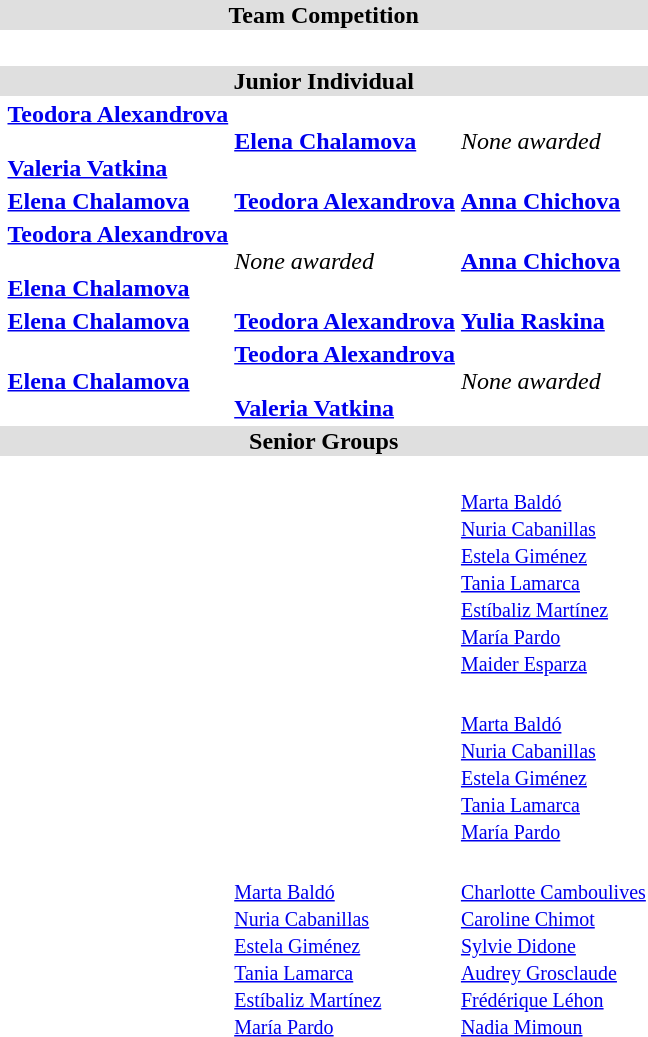<table>
<tr bgcolor="DFDFDF">
<td colspan="4" align="center"><strong>Team Competition</strong></td>
</tr>
<tr>
<th scope=row style="text-align:left"></th>
<td><strong></strong><br></td>
<td><strong></strong><br></td>
<td><strong></strong><br></td>
</tr>
<tr bgcolor="DFDFDF">
<td colspan="4" align="center"><strong>Junior Individual</strong></td>
</tr>
<tr>
<th scope=row style="text-align:left"></th>
<td><strong><a href='#'>Teodora Alexandrova</a></strong><br><small></small><br><strong><a href='#'>Valeria Vatkina</a></strong><br><small></small></td>
<td><strong><a href='#'>Elena Chalamova</a></strong><br></td>
<td><em>None awarded</em></td>
</tr>
<tr>
<th scope=row style="text-align:left"></th>
<td><strong><a href='#'>Elena Chalamova</a></strong><br></td>
<td><strong><a href='#'>Teodora Alexandrova</a></strong><br></td>
<td><strong><a href='#'>Anna Chichova</a></strong><br></td>
</tr>
<tr>
<th scope=row style="text-align:left"></th>
<td><strong><a href='#'>Teodora Alexandrova</a></strong><br><small></small><br><strong><a href='#'>Elena Chalamova</a></strong><br><small></small></td>
<td><em>None awarded</em></td>
<td><strong><a href='#'>Anna Chichova</a></strong><br></td>
</tr>
<tr>
<th scope=row style="text-align:left"></th>
<td><strong><a href='#'>Elena Chalamova</a></strong><br></td>
<td><strong><a href='#'>Teodora Alexandrova</a></strong><br></td>
<td><strong><a href='#'>Yulia Raskina</a></strong><br></td>
</tr>
<tr>
<th scope=row style="text-align:left"></th>
<td><strong><a href='#'>Elena Chalamova</a></strong><br></td>
<td><strong><a href='#'>Teodora Alexandrova</a></strong><br><small></small><br><strong><a href='#'>Valeria Vatkina</a></strong><br><small></small></td>
<td><em>None awarded</em></td>
</tr>
<tr bgcolor="DFDFDF">
<td colspan="4" align="center"><strong>Senior Groups</strong></td>
</tr>
<tr>
<th scope=row style="text-align:left"></th>
<td><strong></strong></td>
<td><strong></strong></td>
<td><strong></strong><br><small><a href='#'>Marta Baldó</a><br><a href='#'>Nuria Cabanillas</a><br><a href='#'>Estela Giménez</a><br><a href='#'>Tania Lamarca</a><br><a href='#'>Estíbaliz Martínez</a><br><a href='#'>María Pardo</a><br><a href='#'>Maider Esparza</a></small></td>
</tr>
<tr>
<th scope=row style="text-align:left"></th>
<td><strong></strong></td>
<td><strong></strong></td>
<td><strong></strong><br><small><a href='#'>Marta Baldó</a><br><a href='#'>Nuria Cabanillas</a><br><a href='#'>Estela Giménez</a><br><a href='#'>Tania Lamarca</a><br><a href='#'>María Pardo</a></small></td>
</tr>
<tr>
<th scope=row style="text-align:left"></th>
<td><strong></strong></td>
<td><strong></strong><br><small><a href='#'>Marta Baldó</a><br><a href='#'>Nuria Cabanillas</a><br><a href='#'>Estela Giménez</a><br><a href='#'>Tania Lamarca</a><br><a href='#'>Estíbaliz Martínez</a><br><a href='#'>María Pardo</a></small></td>
<td><strong></strong><br><small><a href='#'>Charlotte Camboulives</a><br> <a href='#'>Caroline Chimot</a><br><a href='#'>Sylvie Didone</a><br><a href='#'>Audrey Grosclaude</a><br><a href='#'>Frédérique Léhon</a><br><a href='#'>Nadia Mimoun</a></small></td>
</tr>
</table>
